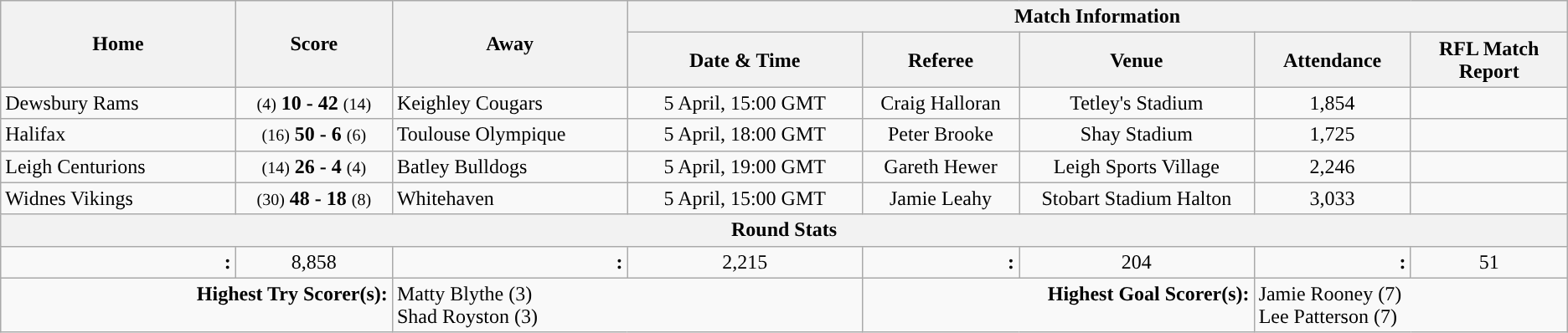<table class="wikitable" style="text-align: center; cellpadding=3 cellspacing=0 width=95%">
<tr>
<th rowspan=2 width=15%>Home</th>
<th rowspan=2 width=10%>Score</th>
<th rowspan=2 width=15%>Away</th>
<th colspan=5>Match Information</th>
</tr>
<tr>
<th width=15%>Date & Time</th>
<th width=10%>Referee</th>
<th width=15%>Venue</th>
<th width=10%>Attendance</th>
<th width=10%>RFL Match Report</th>
</tr>
<tr>
<td align=left> Dewsbury Rams</td>
<td><small>(4)</small> <strong>10 - 42</strong> <small>(14)</small></td>
<td align=left> Keighley Cougars</td>
<td>5 April, 15:00 GMT</td>
<td>Craig Halloran</td>
<td>Tetley's Stadium</td>
<td>1,854</td>
<td align="center"></td>
</tr>
<tr>
<td align=left> Halifax</td>
<td><small>(16)</small> <strong>50 - 6</strong> <small>(6)</small></td>
<td align=left> Toulouse Olympique</td>
<td>5 April, 18:00 GMT</td>
<td>Peter Brooke</td>
<td>Shay Stadium</td>
<td>1,725</td>
<td align="center"></td>
</tr>
<tr>
<td align=left> Leigh Centurions</td>
<td><small>(14)</small> <strong>26 - 4</strong> <small>(4)</small></td>
<td align=left> Batley Bulldogs</td>
<td>5 April, 19:00 GMT</td>
<td>Gareth Hewer</td>
<td>Leigh Sports Village</td>
<td>2,246</td>
<td align="center"></td>
</tr>
<tr>
<td align=left> Widnes Vikings</td>
<td><small>(30)</small> <strong>48 - 18</strong> <small>(8)</small></td>
<td align=left> Whitehaven</td>
<td>5 April, 15:00 GMT</td>
<td>Jamie Leahy</td>
<td>Stobart Stadium Halton</td>
<td>3,033</td>
<td align="center"></td>
</tr>
<tr>
<th colspan=8>Round Stats</th>
</tr>
<tr>
<td colspan=1 align=right><strong>:</strong></td>
<td colspan=1>8,858</td>
<td colspan=1 align=right><strong>:</strong></td>
<td colspan=1>2,215</td>
<td colspan=1 align=right><strong>:</strong></td>
<td colspan=1>204</td>
<td colspan=1 align=right><strong>:</strong></td>
<td colspan=1>51</td>
</tr>
<tr>
<td colspan=2 valign="top" align=right><strong>Highest Try Scorer(s):</strong></td>
<td colspan=2 valign="top" align=left> Matty Blythe (3)<br> Shad Royston (3)</td>
<td colspan=2 valign="top" align=right><strong>Highest Goal Scorer(s):</strong></td>
<td colspan=2 valign="top" align=left> Jamie Rooney (7)<br> Lee Patterson (7)</td>
</tr>
</table>
